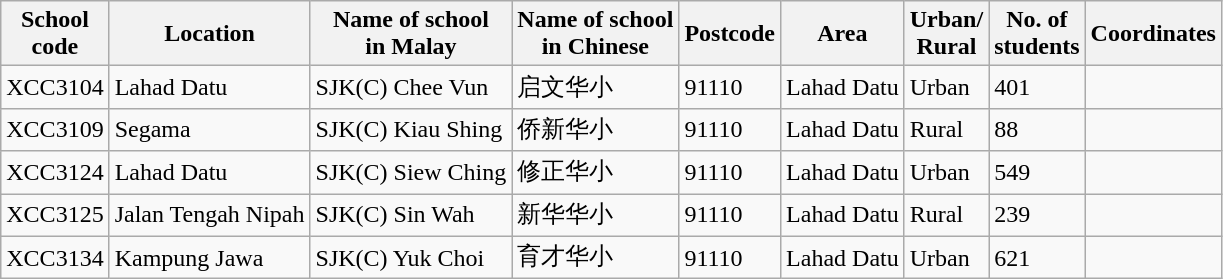<table class="wikitable sortable">
<tr>
<th>School<br>code</th>
<th>Location</th>
<th>Name of school<br>in Malay</th>
<th>Name of school<br>in Chinese</th>
<th>Postcode</th>
<th>Area</th>
<th>Urban/<br>Rural</th>
<th>No. of<br>students</th>
<th>Coordinates</th>
</tr>
<tr>
<td>XCC3104</td>
<td>Lahad Datu</td>
<td>SJK(C) Chee Vun</td>
<td>启文华小</td>
<td>91110</td>
<td>Lahad Datu</td>
<td>Urban</td>
<td>401</td>
<td></td>
</tr>
<tr>
<td>XCC3109</td>
<td>Segama</td>
<td>SJK(C) Kiau Shing</td>
<td>侨新华小</td>
<td>91110</td>
<td>Lahad Datu</td>
<td>Rural</td>
<td>88</td>
<td></td>
</tr>
<tr>
<td>XCC3124</td>
<td>Lahad Datu</td>
<td>SJK(C) Siew Ching</td>
<td>修正华小</td>
<td>91110</td>
<td>Lahad Datu</td>
<td>Urban</td>
<td>549</td>
<td></td>
</tr>
<tr>
<td>XCC3125</td>
<td>Jalan Tengah Nipah</td>
<td>SJK(C) Sin Wah</td>
<td>新华华小</td>
<td>91110</td>
<td>Lahad Datu</td>
<td>Rural</td>
<td>239</td>
<td></td>
</tr>
<tr>
<td>XCC3134</td>
<td>Kampung Jawa</td>
<td>SJK(C) Yuk Choi</td>
<td>育才华小</td>
<td>91110</td>
<td>Lahad Datu</td>
<td>Urban</td>
<td>621</td>
<td></td>
</tr>
</table>
